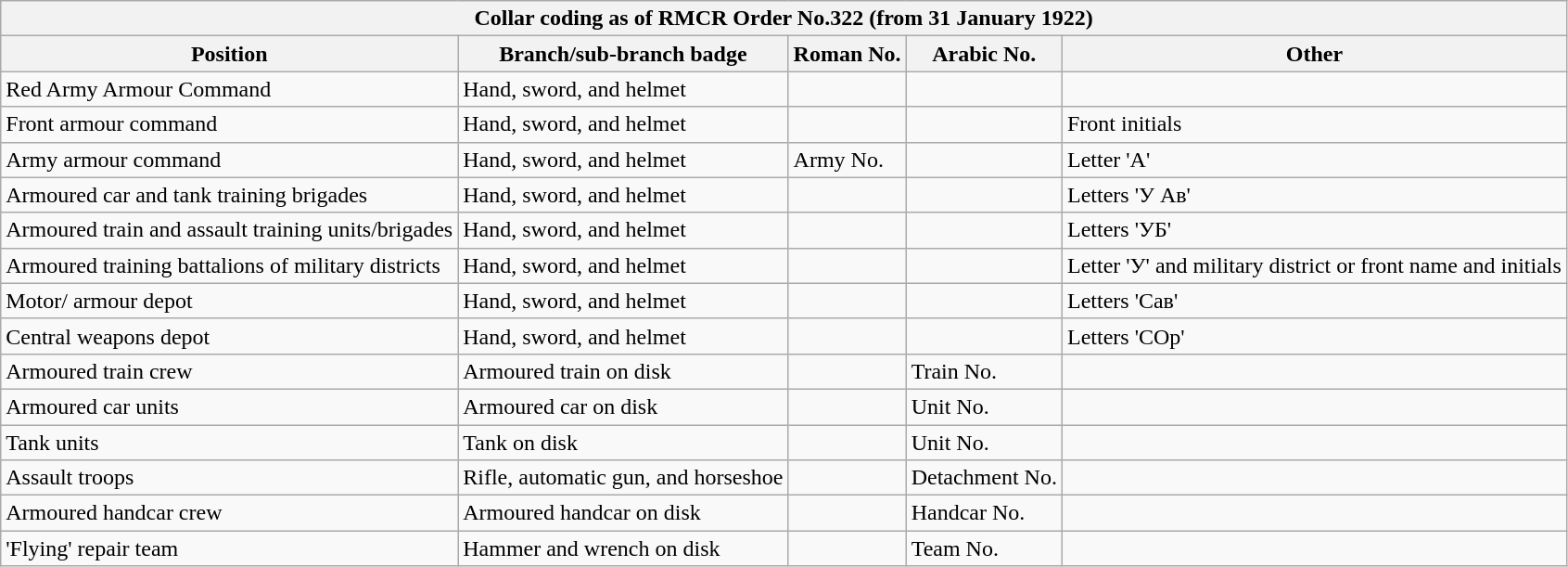<table class="wikitable">
<tr>
<th colspan="5">Collar coding as of RMCR Order No.322 (from 31 January 1922)</th>
</tr>
<tr>
<th>Position</th>
<th>Branch/sub-branch badge</th>
<th>Roman No.</th>
<th>Arabic No.</th>
<th>Other</th>
</tr>
<tr>
<td>Red Army Armour Command</td>
<td>Hand, sword, and helmet</td>
<td></td>
<td></td>
<td></td>
</tr>
<tr>
<td>Front armour command</td>
<td>Hand, sword, and helmet</td>
<td></td>
<td></td>
<td>Front initials</td>
</tr>
<tr>
<td>Army armour command</td>
<td>Hand, sword, and helmet</td>
<td>Army No.</td>
<td></td>
<td>Letter 'А'</td>
</tr>
<tr>
<td>Armoured car and tank training brigades</td>
<td>Hand, sword, and helmet</td>
<td></td>
<td></td>
<td>Letters 'У Ав'</td>
</tr>
<tr>
<td>Armoured train and assault training units/brigades</td>
<td>Hand, sword, and helmet</td>
<td></td>
<td></td>
<td>Letters 'УБ'</td>
</tr>
<tr>
<td>Armoured training battalions of military districts</td>
<td>Hand, sword, and helmet</td>
<td></td>
<td></td>
<td>Letter 'У' and military district or front name and initials</td>
</tr>
<tr>
<td>Motor/ armour depot</td>
<td>Hand, sword, and helmet</td>
<td></td>
<td></td>
<td>Letters 'Сав'</td>
</tr>
<tr>
<td>Central weapons depot</td>
<td>Hand, sword, and helmet</td>
<td></td>
<td></td>
<td>Letters 'СОр'</td>
</tr>
<tr>
<td>Armoured train crew</td>
<td>Armoured train on disk</td>
<td></td>
<td>Train No.</td>
<td></td>
</tr>
<tr>
<td>Armoured car units</td>
<td>Armoured car on disk</td>
<td></td>
<td>Unit No.</td>
<td></td>
</tr>
<tr>
<td>Tank units</td>
<td>Tank on disk</td>
<td></td>
<td>Unit No.</td>
<td></td>
</tr>
<tr>
<td>Assault troops</td>
<td>Rifle, automatic gun, and horseshoe</td>
<td></td>
<td>Detachment No.</td>
<td></td>
</tr>
<tr>
<td>Armoured handcar crew</td>
<td>Armoured handcar on disk</td>
<td></td>
<td>Handcar No.</td>
<td></td>
</tr>
<tr>
<td>'Flying' repair team</td>
<td>Hammer and wrench on disk</td>
<td></td>
<td>Team No.</td>
<td></td>
</tr>
</table>
